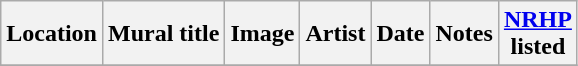<table class="wikitable sortable">
<tr>
<th>Location</th>
<th>Mural title</th>
<th>Image</th>
<th>Artist</th>
<th>Date</th>
<th>Notes</th>
<th><a href='#'>NRHP</a><br>listed</th>
</tr>
<tr>
</tr>
</table>
